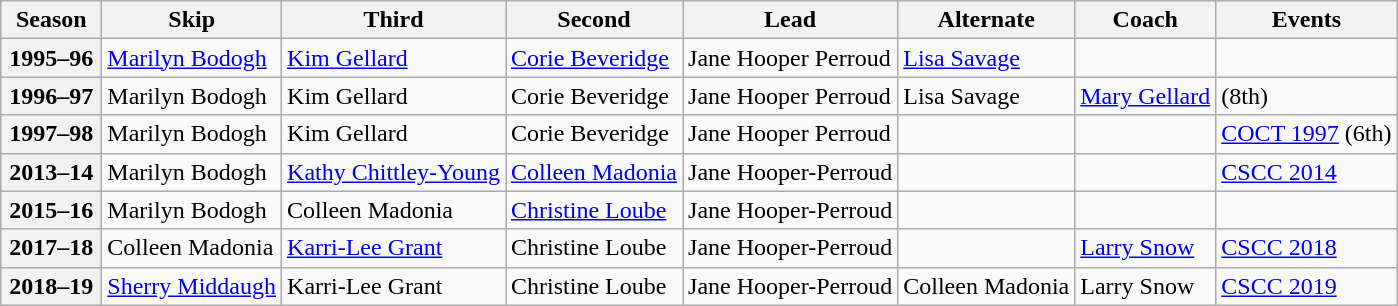<table class="wikitable">
<tr>
<th scope="col" width=60>Season</th>
<th scope="col">Skip</th>
<th scope="col">Third</th>
<th scope="col">Second</th>
<th scope="col">Lead</th>
<th scope="col">Alternate</th>
<th scope="col">Coach</th>
<th scope="col">Events</th>
</tr>
<tr>
<th scope="row">1995–96</th>
<td><a href='#'>Marilyn Bodogh</a></td>
<td><a href='#'>Kim Gellard</a></td>
<td><a href='#'>Corie Beveridge</a></td>
<td>Jane Hooper Perroud</td>
<td><a href='#'>Lisa Savage</a></td>
<td></td>
<td> <br> </td>
</tr>
<tr>
<th scope="row">1996–97</th>
<td>Marilyn Bodogh</td>
<td>Kim Gellard</td>
<td>Corie Beveridge</td>
<td>Jane Hooper Perroud</td>
<td>Lisa Savage</td>
<td><a href='#'>Mary Gellard</a></td>
<td> (8th)</td>
</tr>
<tr>
<th scope="row">1997–98</th>
<td>Marilyn Bodogh</td>
<td>Kim Gellard</td>
<td>Corie Beveridge</td>
<td>Jane Hooper Perroud</td>
<td></td>
<td></td>
<td><a href='#'>COCT 1997</a> (6th)</td>
</tr>
<tr>
<th scope="row">2013–14</th>
<td>Marilyn Bodogh</td>
<td><a href='#'>Kathy Chittley-Young</a></td>
<td><a href='#'>Colleen Madonia</a></td>
<td>Jane Hooper-Perroud</td>
<td></td>
<td></td>
<td><a href='#'>CSCC 2014</a> </td>
</tr>
<tr>
<th scope="row">2015–16</th>
<td>Marilyn Bodogh</td>
<td>Colleen Madonia</td>
<td><a href='#'>Christine Loube</a></td>
<td>Jane Hooper-Perroud</td>
<td></td>
<td></td>
<td></td>
</tr>
<tr>
<th scope="row">2017–18</th>
<td>Colleen Madonia</td>
<td><a href='#'>Karri-Lee Grant</a></td>
<td>Christine Loube</td>
<td>Jane Hooper-Perroud</td>
<td></td>
<td><a href='#'>Larry Snow</a></td>
<td><a href='#'>CSCC 2018</a> </td>
</tr>
<tr>
<th scope="row">2018–19</th>
<td><a href='#'>Sherry Middaugh</a></td>
<td>Karri-Lee Grant</td>
<td>Christine Loube</td>
<td>Jane Hooper-Perroud</td>
<td>Colleen Madonia</td>
<td>Larry Snow</td>
<td><a href='#'>CSCC 2019</a> </td>
</tr>
</table>
